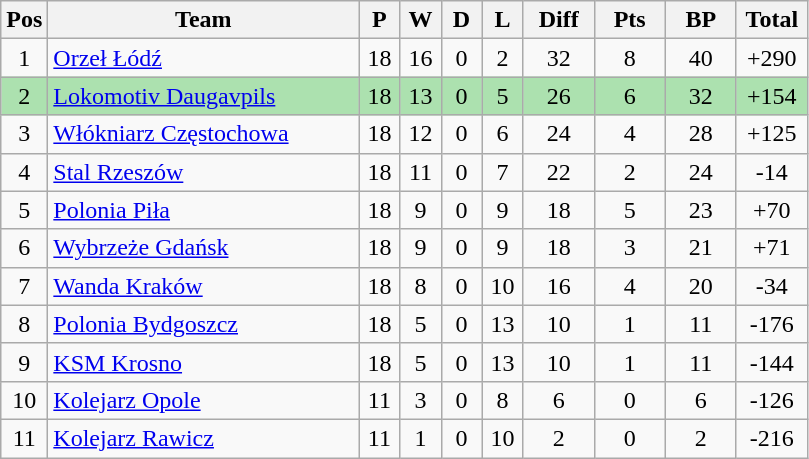<table class="wikitable" style="font-size: 100%">
<tr>
<th width=20>Pos</th>
<th width=200>Team</th>
<th width=20>P</th>
<th width=20>W</th>
<th width=20>D</th>
<th width=20>L</th>
<th width=40>Diff</th>
<th width=40>Pts</th>
<th width=40>BP</th>
<th width=40>Total</th>
</tr>
<tr align=center>
<td>1</td>
<td align="left"><a href='#'>Orzeł Łódź</a></td>
<td>18</td>
<td>16</td>
<td>0</td>
<td>2</td>
<td>32</td>
<td>8</td>
<td>40</td>
<td>+290</td>
</tr>
<tr align=center style="background:#ACE1AF;">
<td>2</td>
<td align="left"><a href='#'>Lokomotiv Daugavpils</a> </td>
<td>18</td>
<td>13</td>
<td>0</td>
<td>5</td>
<td>26</td>
<td>6</td>
<td>32</td>
<td>+154</td>
</tr>
<tr align=center>
<td>3</td>
<td align="left"><a href='#'>Włókniarz Częstochowa</a></td>
<td>18</td>
<td>12</td>
<td>0</td>
<td>6</td>
<td>24</td>
<td>4</td>
<td>28</td>
<td>+125</td>
</tr>
<tr align=center>
<td>4</td>
<td align="left"><a href='#'>Stal Rzeszów</a></td>
<td>18</td>
<td>11</td>
<td>0</td>
<td>7</td>
<td>22</td>
<td>2</td>
<td>24</td>
<td>-14</td>
</tr>
<tr align=center>
<td>5</td>
<td align="left"><a href='#'>Polonia Piła</a></td>
<td>18</td>
<td>9</td>
<td>0</td>
<td>9</td>
<td>18</td>
<td>5</td>
<td>23</td>
<td>+70</td>
</tr>
<tr align=center>
<td>6</td>
<td align="left"><a href='#'>Wybrzeże Gdańsk</a></td>
<td>18</td>
<td>9</td>
<td>0</td>
<td>9</td>
<td>18</td>
<td>3</td>
<td>21</td>
<td>+71</td>
</tr>
<tr align=center>
<td>7</td>
<td align="left"><a href='#'>Wanda Kraków</a></td>
<td>18</td>
<td>8</td>
<td>0</td>
<td>10</td>
<td>16</td>
<td>4</td>
<td>20</td>
<td>-34</td>
</tr>
<tr align=center>
<td>8</td>
<td align="left"><a href='#'>Polonia Bydgoszcz</a></td>
<td>18</td>
<td>5</td>
<td>0</td>
<td>13</td>
<td>10</td>
<td>1</td>
<td>11</td>
<td>-176</td>
</tr>
<tr align=center>
<td>9</td>
<td align="left"><a href='#'>KSM Krosno</a></td>
<td>18</td>
<td>5</td>
<td>0</td>
<td>13</td>
<td>10</td>
<td>1</td>
<td>11</td>
<td>-144</td>
</tr>
<tr align=center>
<td>10</td>
<td align="left"><a href='#'>Kolejarz Opole</a></td>
<td>11</td>
<td>3</td>
<td>0</td>
<td>8</td>
<td>6</td>
<td>0</td>
<td>6</td>
<td>-126</td>
</tr>
<tr align=center>
<td>11</td>
<td align="left"><a href='#'>Kolejarz Rawicz</a></td>
<td>11</td>
<td>1</td>
<td>0</td>
<td>10</td>
<td>2</td>
<td>0</td>
<td>2</td>
<td>-216</td>
</tr>
</table>
